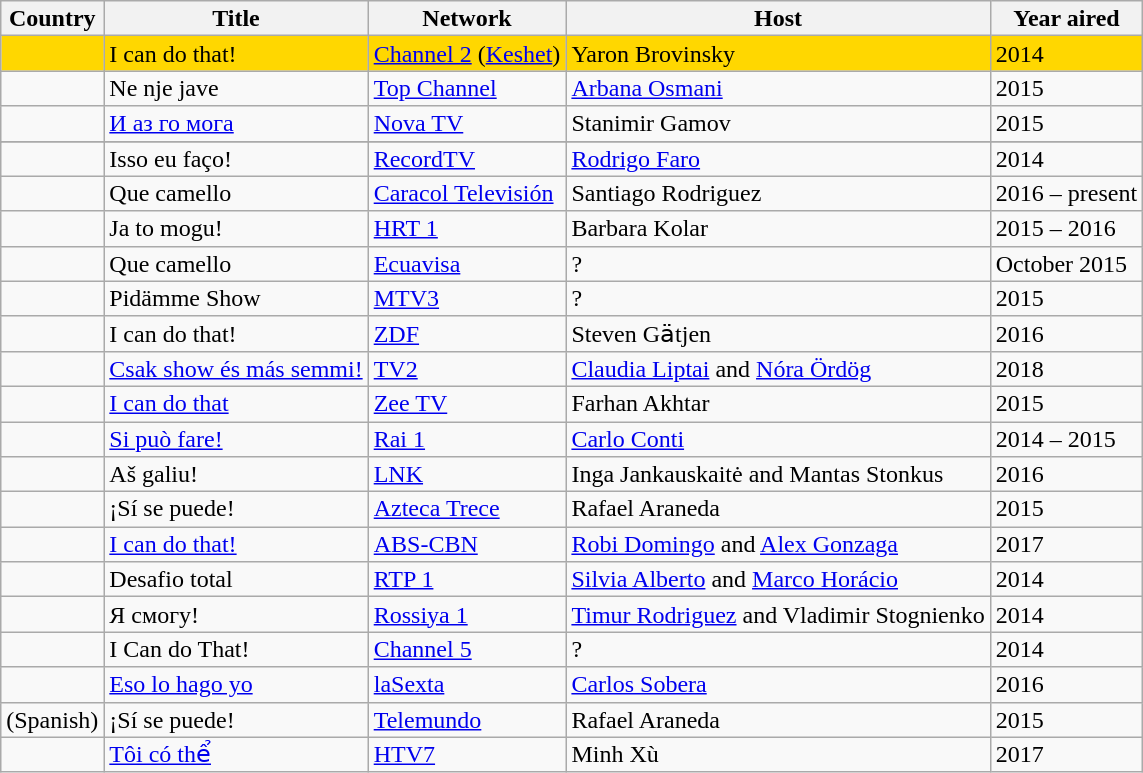<table class="wikitable" style="text-align:left; line-height:16px;">
<tr>
<th>Country</th>
<th>Title</th>
<th>Network</th>
<th>Host</th>
<th>Year aired</th>
</tr>
<tr>
<td scope="col" style="background-color:gold;"> </td>
<td scope="col" style="background-color:gold;">I can do that!</td>
<td scope="col" style="background-color:gold;"><a href='#'>Channel 2</a> (<a href='#'>Keshet</a>)</td>
<td scope="col" style="background-color:gold;">Yaron Brovinsky</td>
<td scope="col" style="background-color:gold;">2014</td>
</tr>
<tr>
<td></td>
<td>Ne nje jave</td>
<td><a href='#'>Top Channel</a></td>
<td><a href='#'>Arbana Osmani</a></td>
<td>2015</td>
</tr>
<tr>
<td></td>
<td><a href='#'>И аз го мога</a></td>
<td><a href='#'>Nova TV</a></td>
<td>Stanimir Gamov</td>
<td>2015</td>
</tr>
<tr>
</tr>
<tr>
<td></td>
<td>Isso eu faço! </td>
<td><a href='#'>RecordTV</a></td>
<td><a href='#'>Rodrigo Faro</a></td>
<td>2014</td>
</tr>
<tr>
<td></td>
<td>Que camello</td>
<td><a href='#'>Caracol Televisión</a></td>
<td>Santiago Rodriguez</td>
<td>2016 – present</td>
</tr>
<tr>
<td></td>
<td>Ja to mogu!</td>
<td><a href='#'>HRT 1</a></td>
<td>Barbara Kolar</td>
<td>2015 – 2016</td>
</tr>
<tr>
<td></td>
<td>Que camello</td>
<td><a href='#'>Ecuavisa</a></td>
<td>?</td>
<td>October 2015</td>
</tr>
<tr>
<td></td>
<td>Pidämme Show</td>
<td><a href='#'>MTV3</a></td>
<td>?</td>
<td>2015</td>
</tr>
<tr>
<td></td>
<td>I can do that!</td>
<td><a href='#'>ZDF</a></td>
<td>Steven Gӓtjen</td>
<td>2016</td>
</tr>
<tr>
<td></td>
<td><a href='#'>Csak show és más semmi!</a></td>
<td><a href='#'>TV2</a></td>
<td><a href='#'>Claudia Liptai</a> and <a href='#'>Nóra Ördög</a></td>
<td>2018</td>
</tr>
<tr>
<td></td>
<td><a href='#'>I can do that</a></td>
<td><a href='#'>Zee TV</a></td>
<td>Farhan Akhtar</td>
<td>2015</td>
</tr>
<tr>
<td></td>
<td><a href='#'>Si può fare!</a></td>
<td><a href='#'>Rai 1</a></td>
<td><a href='#'>Carlo Conti</a></td>
<td>2014 – 2015</td>
</tr>
<tr>
<td></td>
<td>Aš galiu!</td>
<td><a href='#'>LNK</a></td>
<td>Inga Jankauskaitė and Mantas Stonkus</td>
<td>2016</td>
</tr>
<tr>
<td></td>
<td>¡Sí se puede!</td>
<td><a href='#'>Azteca Trece</a></td>
<td>Rafael Araneda</td>
<td>2015</td>
</tr>
<tr>
<td></td>
<td><a href='#'>I can do that!</a></td>
<td><a href='#'>ABS-CBN</a></td>
<td><a href='#'>Robi Domingo</a> and <a href='#'>Alex Gonzaga</a></td>
<td>2017</td>
</tr>
<tr>
<td></td>
<td>Desafio total</td>
<td><a href='#'>RTP 1</a></td>
<td><a href='#'>Silvia Alberto</a> and <a href='#'>Marco Horácio</a></td>
<td>2014</td>
</tr>
<tr>
<td></td>
<td>Я cмoгy!</td>
<td><a href='#'>Rossiya 1</a></td>
<td><a href='#'>Timur Rodriguez</a> and Vladimir Stognienko</td>
<td>2014</td>
</tr>
<tr>
<td></td>
<td>I Can do That!</td>
<td><a href='#'>Channel 5</a></td>
<td>?</td>
<td>2014</td>
</tr>
<tr>
<td></td>
<td><a href='#'>Eso lo hago yo</a></td>
<td><a href='#'>laSexta</a></td>
<td><a href='#'>Carlos Sobera</a></td>
<td>2016</td>
</tr>
<tr>
<td> (Spanish)</td>
<td>¡Sí se puede!</td>
<td><a href='#'>Telemundo</a></td>
<td>Rafael Araneda</td>
<td>2015</td>
</tr>
<tr>
<td></td>
<td><a href='#'>Tôi có thể</a></td>
<td><a href='#'>HTV7</a></td>
<td>Minh Xù</td>
<td>2017</td>
</tr>
</table>
